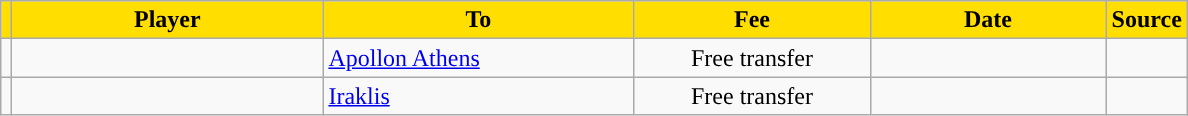<table class="wikitable sortable">
<tr>
<th style="background:#FFDE00"></th>
<th width=200 style="background:#FFDE00">Player</th>
<th width=200 style="background:#FFDE00">To</th>
<th width=150 style="background:#FFDE00">Fee</th>
<th width=150 style="background:#FFDE00">Date</th>
<th style="background:#FFDE00">Source</th>
</tr>
<tr>
<td align=center></td>
<td></td>
<td> <a href='#'>Apollon Athens</a></td>
<td align=center>Free transfer</td>
<td align=center></td>
<td align=center></td>
</tr>
<tr>
<td align=center></td>
<td></td>
<td> <a href='#'>Iraklis</a></td>
<td align=center>Free transfer</td>
<td align=center></td>
<td align=center></td>
</tr>
</table>
